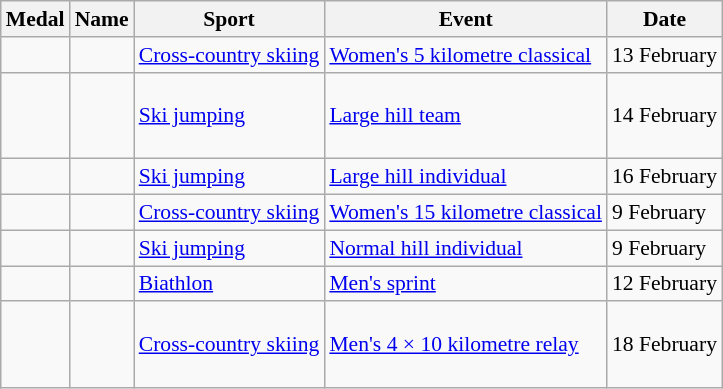<table class="wikitable sortable" style="font-size:90%">
<tr>
<th>Medal</th>
<th>Name</th>
<th>Sport</th>
<th>Event</th>
<th>Date</th>
</tr>
<tr>
<td></td>
<td></td>
<td><a href='#'>Cross-country skiing</a></td>
<td><a href='#'>Women's 5 kilometre classical</a></td>
<td>13 February</td>
</tr>
<tr>
<td></td>
<td> <br>  <br>  <br> </td>
<td><a href='#'>Ski jumping</a></td>
<td><a href='#'>Large hill team</a></td>
<td>14 February</td>
</tr>
<tr>
<td></td>
<td></td>
<td><a href='#'>Ski jumping</a></td>
<td><a href='#'>Large hill individual</a></td>
<td>16 February</td>
</tr>
<tr>
<td></td>
<td></td>
<td><a href='#'>Cross-country skiing</a></td>
<td><a href='#'>Women's 15 kilometre classical</a></td>
<td>9 February</td>
</tr>
<tr>
<td></td>
<td></td>
<td><a href='#'>Ski jumping</a></td>
<td><a href='#'>Normal hill individual</a></td>
<td>9 February</td>
</tr>
<tr>
<td></td>
<td></td>
<td><a href='#'>Biathlon</a></td>
<td><a href='#'>Men's sprint</a></td>
<td>12 February</td>
</tr>
<tr>
<td></td>
<td> <br>  <br>  <br> </td>
<td><a href='#'>Cross-country skiing</a></td>
<td><a href='#'>Men's 4 × 10 kilometre relay</a></td>
<td>18 February</td>
</tr>
</table>
